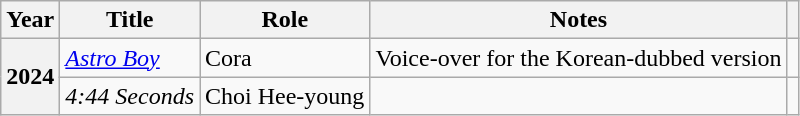<table class="wikitable plainrowheaders">
<tr>
<th scope="col">Year</th>
<th scope="col">Title</th>
<th scope="col">Role</th>
<th scope="col">Notes</th>
<th scope="col" class="unsortable"></th>
</tr>
<tr>
<th scope="row" rowspan="2">2024</th>
<td><em><a href='#'>Astro Boy</a></em></td>
<td>Cora</td>
<td>Voice-over for the Korean-dubbed version</td>
<td style="text-align:center"></td>
</tr>
<tr>
<td><em>4:44 Seconds</em></td>
<td>Choi Hee-young</td>
<td></td>
<td style="text-align:center"></td>
</tr>
</table>
